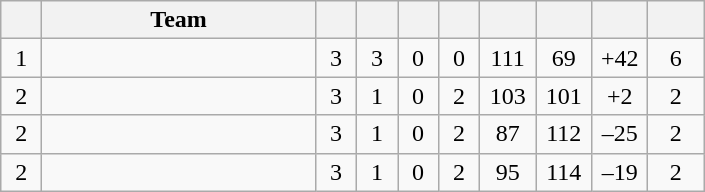<table class=wikitable style=text-align:center>
<tr>
<th width=20 abbr=Position></th>
<th width=175>Team</th>
<th width=20 abbr=Played></th>
<th width=20 abbr=Won></th>
<th width=20 abbr=Drawn></th>
<th width=20 abbr=Lost></th>
<th width=30 abbr=Goal for></th>
<th width=30 abbr=Goal against></th>
<th width=30 abbr=Goal difference></th>
<th width=30 abbr=Points></th>
</tr>
<tr>
<td>1</td>
<td align=left></td>
<td>3</td>
<td>3</td>
<td>0</td>
<td>0</td>
<td>111</td>
<td>69</td>
<td>+42</td>
<td>6</td>
</tr>
<tr>
<td>2</td>
<td align=left></td>
<td>3</td>
<td>1</td>
<td>0</td>
<td>2</td>
<td>103</td>
<td>101</td>
<td>+2</td>
<td>2</td>
</tr>
<tr>
<td>2</td>
<td align=left></td>
<td>3</td>
<td>1</td>
<td>0</td>
<td>2</td>
<td>87</td>
<td>112</td>
<td>–25</td>
<td>2</td>
</tr>
<tr>
<td>2</td>
<td align=left></td>
<td>3</td>
<td>1</td>
<td>0</td>
<td>2</td>
<td>95</td>
<td>114</td>
<td>–19</td>
<td>2</td>
</tr>
</table>
